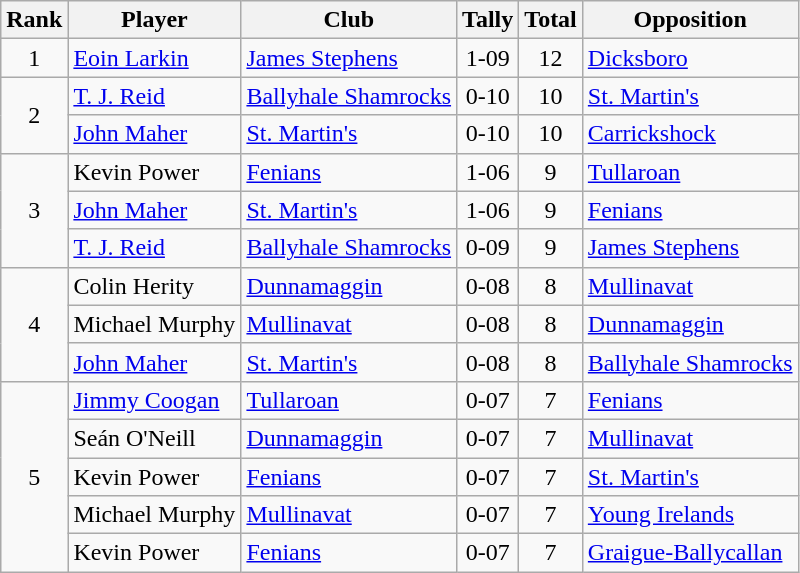<table class="wikitable">
<tr>
<th>Rank</th>
<th>Player</th>
<th>Club</th>
<th>Tally</th>
<th>Total</th>
<th>Opposition</th>
</tr>
<tr>
<td rowspan="1" style="text-align:center;">1</td>
<td><a href='#'>Eoin Larkin</a></td>
<td><a href='#'>James Stephens</a></td>
<td align=center>1-09</td>
<td align=center>12</td>
<td><a href='#'>Dicksboro</a></td>
</tr>
<tr>
<td rowspan="2" style="text-align:center;">2</td>
<td><a href='#'>T. J. Reid</a></td>
<td><a href='#'>Ballyhale Shamrocks</a></td>
<td align=center>0-10</td>
<td align=center>10</td>
<td><a href='#'>St. Martin's</a></td>
</tr>
<tr>
<td><a href='#'>John Maher</a></td>
<td><a href='#'>St. Martin's</a></td>
<td align=center>0-10</td>
<td align=center>10</td>
<td><a href='#'>Carrickshock</a></td>
</tr>
<tr>
<td rowspan="3" style="text-align:center;">3</td>
<td>Kevin Power</td>
<td><a href='#'>Fenians</a></td>
<td align=center>1-06</td>
<td align=center>9</td>
<td><a href='#'>Tullaroan</a></td>
</tr>
<tr>
<td><a href='#'>John Maher</a></td>
<td><a href='#'>St. Martin's</a></td>
<td align=center>1-06</td>
<td align=center>9</td>
<td><a href='#'>Fenians</a></td>
</tr>
<tr>
<td><a href='#'>T. J. Reid</a></td>
<td><a href='#'>Ballyhale Shamrocks</a></td>
<td align=center>0-09</td>
<td align=center>9</td>
<td><a href='#'>James Stephens</a></td>
</tr>
<tr>
<td rowspan="3" style="text-align:center;">4</td>
<td>Colin Herity</td>
<td><a href='#'>Dunnamaggin</a></td>
<td align=center>0-08</td>
<td align=center>8</td>
<td><a href='#'>Mullinavat</a></td>
</tr>
<tr>
<td>Michael Murphy</td>
<td><a href='#'>Mullinavat</a></td>
<td align=center>0-08</td>
<td align=center>8</td>
<td><a href='#'>Dunnamaggin</a></td>
</tr>
<tr>
<td><a href='#'>John Maher</a></td>
<td><a href='#'>St. Martin's</a></td>
<td align=center>0-08</td>
<td align=center>8</td>
<td><a href='#'>Ballyhale Shamrocks</a></td>
</tr>
<tr>
<td rowspan="5" style="text-align:center;">5</td>
<td><a href='#'>Jimmy Coogan</a></td>
<td><a href='#'>Tullaroan</a></td>
<td align=center>0-07</td>
<td align=center>7</td>
<td><a href='#'>Fenians</a></td>
</tr>
<tr>
<td>Seán O'Neill</td>
<td><a href='#'>Dunnamaggin</a></td>
<td align=center>0-07</td>
<td align=center>7</td>
<td><a href='#'>Mullinavat</a></td>
</tr>
<tr>
<td>Kevin Power</td>
<td><a href='#'>Fenians</a></td>
<td align=center>0-07</td>
<td align=center>7</td>
<td><a href='#'>St. Martin's</a></td>
</tr>
<tr>
<td>Michael Murphy</td>
<td><a href='#'>Mullinavat</a></td>
<td align=center>0-07</td>
<td align=center>7</td>
<td><a href='#'>Young Irelands</a></td>
</tr>
<tr>
<td>Kevin Power</td>
<td><a href='#'>Fenians</a></td>
<td align=center>0-07</td>
<td align=center>7</td>
<td><a href='#'>Graigue-Ballycallan</a></td>
</tr>
</table>
